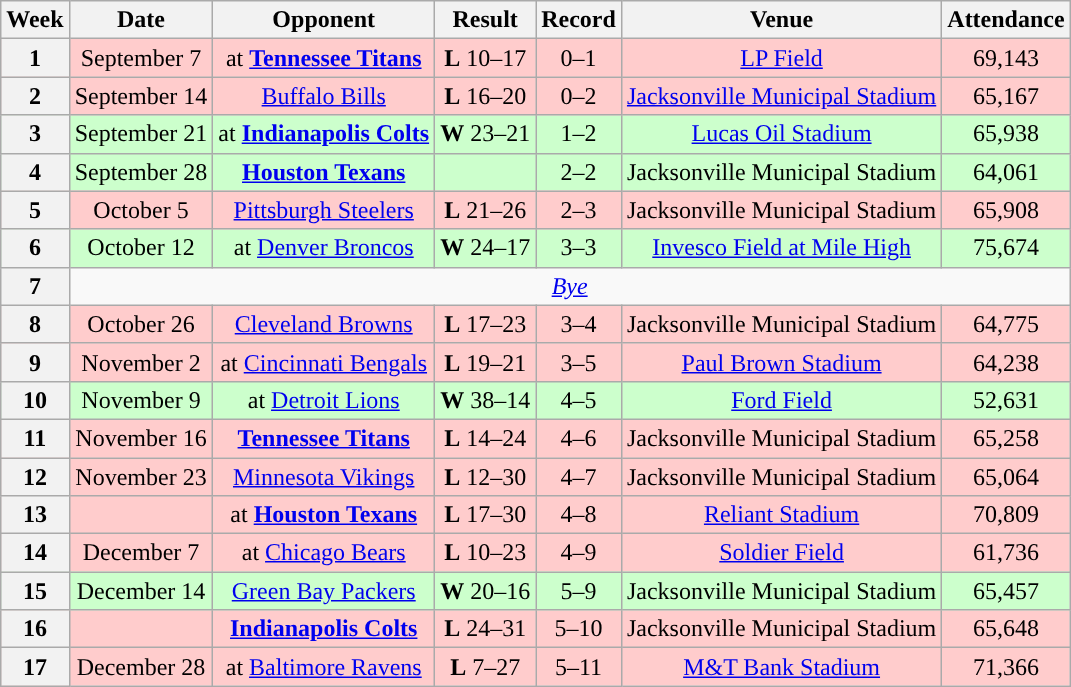<table class="wikitable" style="text-align:center">
<tr>
<th>Week</th>
<th>Date</th>
<th>Opponent</th>
<th>Result</th>
<th>Record</th>
<th>Venue</th>
<th>Attendance</th>
</tr>
<tr style="background:#fcc;">
<th>1</th>
<td>September 7</td>
<td>at <strong><a href='#'>Tennessee Titans</a></strong></td>
<td><strong>L</strong> 10–17</td>
<td>0–1</td>
<td><a href='#'>LP Field</a></td>
<td>69,143</td>
</tr>
<tr style="background:#fcc;">
<th>2</th>
<td>September 14</td>
<td><a href='#'>Buffalo Bills</a></td>
<td><strong>L</strong> 16–20</td>
<td>0–2</td>
<td><a href='#'>Jacksonville Municipal Stadium</a></td>
<td>65,167</td>
</tr>
<tr style="background:#cfc;">
<th>3</th>
<td>September 21</td>
<td>at <strong><a href='#'>Indianapolis Colts</a></strong></td>
<td><strong>W</strong> 23–21</td>
<td>1–2</td>
<td><a href='#'>Lucas Oil Stadium</a></td>
<td>65,938</td>
</tr>
<tr style="background:#cfc;">
<th>4</th>
<td>September 28</td>
<td><strong><a href='#'>Houston Texans</a></strong></td>
<td></td>
<td>2–2</td>
<td>Jacksonville Municipal Stadium</td>
<td>64,061</td>
</tr>
<tr style="background:#fcc;">
<th>5</th>
<td>October 5</td>
<td><a href='#'>Pittsburgh Steelers</a></td>
<td><strong>L</strong> 21–26</td>
<td>2–3</td>
<td>Jacksonville Municipal Stadium</td>
<td>65,908</td>
</tr>
<tr style="background:#cfc;">
<th>6</th>
<td>October 12</td>
<td>at <a href='#'>Denver Broncos</a></td>
<td><strong>W</strong> 24–17</td>
<td>3–3</td>
<td><a href='#'>Invesco Field at Mile High</a></td>
<td>75,674</td>
</tr>
<tr>
<th>7</th>
<td colspan="6" align="center"><em><a href='#'>Bye</a></em></td>
</tr>
<tr style="background:#fcc;">
<th>8</th>
<td>October 26</td>
<td><a href='#'>Cleveland Browns</a></td>
<td><strong>L</strong> 17–23</td>
<td>3–4</td>
<td>Jacksonville Municipal Stadium</td>
<td>64,775</td>
</tr>
<tr style="background:#fcc;">
<th>9</th>
<td>November 2</td>
<td>at <a href='#'>Cincinnati Bengals</a></td>
<td><strong>L</strong> 19–21</td>
<td>3–5</td>
<td><a href='#'>Paul Brown Stadium</a></td>
<td>64,238</td>
</tr>
<tr style="background:#cfc;">
<th>10</th>
<td>November 9</td>
<td>at <a href='#'>Detroit Lions</a></td>
<td><strong>W</strong> 38–14</td>
<td>4–5</td>
<td><a href='#'>Ford Field</a></td>
<td>52,631</td>
</tr>
<tr style="background:#fcc;">
<th>11</th>
<td>November 16</td>
<td><strong><a href='#'>Tennessee Titans</a></strong></td>
<td><strong>L</strong> 14–24</td>
<td>4–6</td>
<td>Jacksonville Municipal Stadium</td>
<td>65,258</td>
</tr>
<tr style="background:#fcc;">
<th>12</th>
<td>November 23</td>
<td><a href='#'>Minnesota Vikings</a></td>
<td><strong>L</strong> 12–30</td>
<td>4–7</td>
<td>Jacksonville Municipal Stadium</td>
<td>65,064</td>
</tr>
<tr style="background:#fcc;">
<th>13</th>
<td></td>
<td>at <strong><a href='#'>Houston Texans</a></strong></td>
<td><strong>L</strong> 17–30</td>
<td>4–8</td>
<td><a href='#'>Reliant Stadium</a></td>
<td>70,809</td>
</tr>
<tr style="background:#fcc;">
<th>14</th>
<td>December 7</td>
<td>at <a href='#'>Chicago Bears</a></td>
<td><strong>L</strong> 10–23</td>
<td>4–9</td>
<td><a href='#'>Soldier Field</a></td>
<td>61,736</td>
</tr>
<tr style="background:#cfc;">
<th>15</th>
<td>December 14</td>
<td><a href='#'>Green Bay Packers</a></td>
<td><strong>W</strong> 20–16</td>
<td>5–9</td>
<td>Jacksonville Municipal Stadium</td>
<td>65,457</td>
</tr>
<tr style="background:#fcc;">
<th>16</th>
<td></td>
<td><strong><a href='#'>Indianapolis Colts</a></strong></td>
<td><strong>L</strong> 24–31</td>
<td>5–10</td>
<td>Jacksonville Municipal Stadium</td>
<td>65,648</td>
</tr>
<tr style="background:#fcc;">
<th>17</th>
<td>December 28</td>
<td>at <a href='#'>Baltimore Ravens</a></td>
<td><strong>L</strong> 7–27</td>
<td>5–11</td>
<td><a href='#'>M&T Bank Stadium</a></td>
<td>71,366</td>
</tr>
</table>
